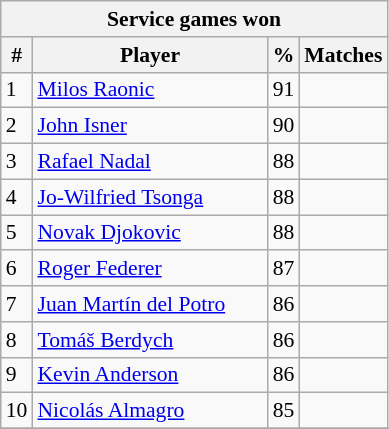<table class="wikitable sortable" style=font-size:90%>
<tr>
<th colspan=4>Service games won</th>
</tr>
<tr>
<th>#</th>
<th width=150>Player</th>
<th>%</th>
<th>Matches</th>
</tr>
<tr bgcolor=>
<td>1</td>
<td> <a href='#'>Milos Raonic</a></td>
<td>91</td>
<td></td>
</tr>
<tr>
<td>2</td>
<td> <a href='#'>John Isner</a></td>
<td>90</td>
<td></td>
</tr>
<tr bgcolor=>
<td>3</td>
<td> <a href='#'>Rafael Nadal</a></td>
<td>88</td>
<td></td>
</tr>
<tr>
<td>4</td>
<td> <a href='#'>Jo-Wilfried Tsonga</a></td>
<td>88</td>
<td></td>
</tr>
<tr bgcolor=>
<td>5</td>
<td> <a href='#'>Novak Djokovic</a></td>
<td>88</td>
<td></td>
</tr>
<tr>
<td>6</td>
<td> <a href='#'>Roger Federer</a></td>
<td>87</td>
<td></td>
</tr>
<tr bgcolor=>
<td>7</td>
<td> <a href='#'>Juan Martín del Potro</a></td>
<td>86</td>
<td></td>
</tr>
<tr>
<td>8</td>
<td> <a href='#'>Tomáš Berdych</a></td>
<td>86</td>
<td></td>
</tr>
<tr bgcolor=>
<td>9</td>
<td> <a href='#'>Kevin Anderson</a></td>
<td>86</td>
<td></td>
</tr>
<tr>
<td>10</td>
<td> <a href='#'>Nicolás Almagro</a></td>
<td>85</td>
<td></td>
</tr>
<tr>
</tr>
</table>
